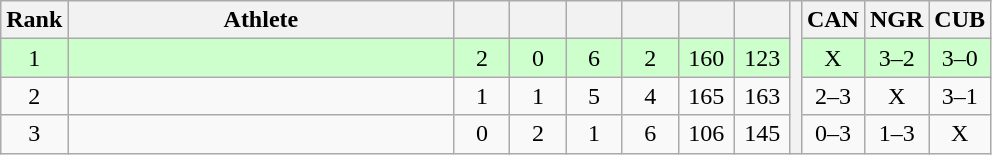<table class="wikitable" style="text-align:center">
<tr>
<th>Rank</th>
<th width=250>Athlete</th>
<th width=30></th>
<th width=30></th>
<th width=30></th>
<th width=30></th>
<th width=30></th>
<th width=30></th>
<th rowspan=4></th>
<th width=30>CAN</th>
<th width=30>NGR</th>
<th width=30>CUB</th>
</tr>
<tr bgcolor=#ccffcc>
<td>1</td>
<td align=left></td>
<td>2</td>
<td>0</td>
<td>6</td>
<td>2</td>
<td>160</td>
<td>123</td>
<td>X</td>
<td>3–2</td>
<td>3–0</td>
</tr>
<tr>
<td>2</td>
<td align=left></td>
<td>1</td>
<td>1</td>
<td>5</td>
<td>4</td>
<td>165</td>
<td>163</td>
<td>2–3</td>
<td>X</td>
<td>3–1</td>
</tr>
<tr>
<td>3</td>
<td align=left></td>
<td>0</td>
<td>2</td>
<td>1</td>
<td>6</td>
<td>106</td>
<td>145</td>
<td>0–3</td>
<td>1–3</td>
<td>X</td>
</tr>
</table>
